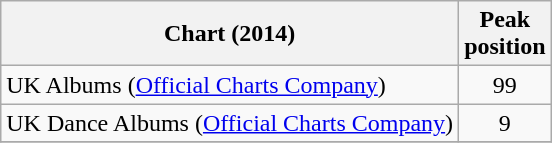<table class="wikitable sortable plainrowheaders">
<tr>
<th scope="col">Chart (2014)</th>
<th scope="col">Peak<br>position</th>
</tr>
<tr>
<td>UK Albums (<a href='#'>Official Charts Company</a>)</td>
<td align="center">99</td>
</tr>
<tr>
<td>UK Dance Albums (<a href='#'>Official Charts Company</a>)</td>
<td align="center">9</td>
</tr>
<tr>
</tr>
</table>
